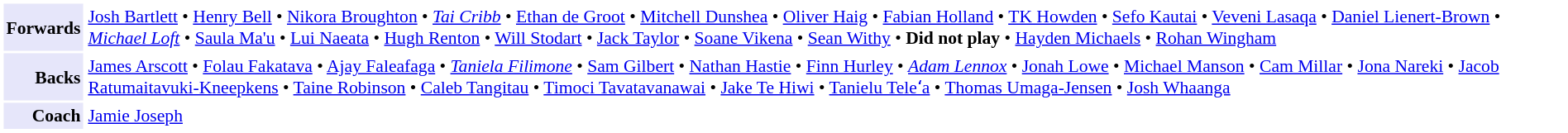<table cellpadding="2" style="border: 1px solid white; font-size:90%;">
<tr>
<td style="text-align:right" bgcolor="lavender"><strong>Forwards</strong></td>
<td style="text-align:left"><a href='#'>Josh Bartlett</a> • <a href='#'>Henry Bell</a> • <a href='#'>Nikora Broughton</a> • <em><a href='#'>Tai Cribb</a></em> • <a href='#'>Ethan de Groot</a> • <a href='#'>Mitchell Dunshea</a> • <a href='#'>Oliver Haig</a> • <a href='#'>Fabian Holland</a> • <a href='#'>TK Howden</a> • <a href='#'>Sefo Kautai</a> • <a href='#'>Veveni Lasaqa</a> • <a href='#'>Daniel Lienert-Brown</a> • <em><a href='#'>Michael Loft</a></em> • <a href='#'>Saula Ma'u</a> • <a href='#'>Lui Naeata</a> • <a href='#'>Hugh Renton</a> • <a href='#'>Will Stodart</a> • <a href='#'>Jack Taylor</a> • <a href='#'>Soane Vikena</a> • <a href='#'>Sean Withy</a> • <strong>Did not play</strong> • <a href='#'>Hayden Michaels</a> • <a href='#'>Rohan Wingham</a></td>
</tr>
<tr>
<td style="text-align:right" bgcolor="lavender"><strong>Backs</strong></td>
<td style="text-align:left"><a href='#'>James Arscott</a> • <a href='#'>Folau Fakatava</a> • <a href='#'>Ajay Faleafaga</a> • <em><a href='#'>Taniela Filimone</a></em> • <a href='#'>Sam Gilbert</a> • <a href='#'>Nathan Hastie</a> • <a href='#'>Finn Hurley</a> • <em><a href='#'>Adam Lennox</a></em> • <a href='#'>Jonah Lowe</a> • <a href='#'>Michael Manson</a> • <a href='#'>Cam Millar</a> • <a href='#'>Jona Nareki</a> • <a href='#'>Jacob Ratumaitavuki-Kneepkens</a> • <a href='#'>Taine Robinson</a> • <a href='#'>Caleb Tangitau</a> • <a href='#'>Timoci Tavatavanawai</a> • <a href='#'>Jake Te Hiwi</a> • <a href='#'>Tanielu Teleʻa</a> • <a href='#'>Thomas Umaga-Jensen</a> • <a href='#'>Josh Whaanga</a></td>
</tr>
<tr>
<td style="text-align:right" bgcolor="lavender"><strong>Coach</strong></td>
<td style="text-align:left"><a href='#'>Jamie Joseph</a></td>
</tr>
</table>
